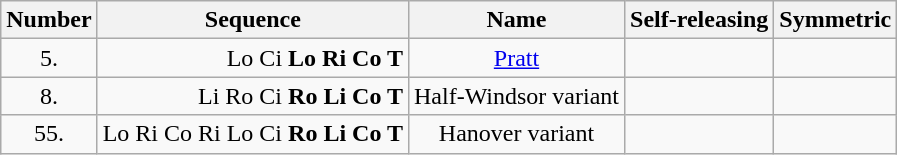<table class="wikitable" style="text-align:center">
<tr>
<th>Number</th>
<th>Sequence</th>
<th>Name</th>
<th>Self-releasing</th>
<th>Symmetric</th>
</tr>
<tr>
<td>5.</td>
<td align=right>Lo Ci <strong>Lo Ri Co T</strong></td>
<td><a href='#'>Pratt</a></td>
<td></td>
<td></td>
</tr>
<tr>
<td>8.</td>
<td align=right>Li Ro Ci <strong>Ro Li Co T</strong></td>
<td>Half-Windsor variant</td>
<td></td>
<td></td>
</tr>
<tr>
<td>55.</td>
<td align=right>Lo Ri Co Ri Lo Ci <strong>Ro Li Co T</strong></td>
<td>Hanover variant</td>
<td></td>
<td></td>
</tr>
</table>
